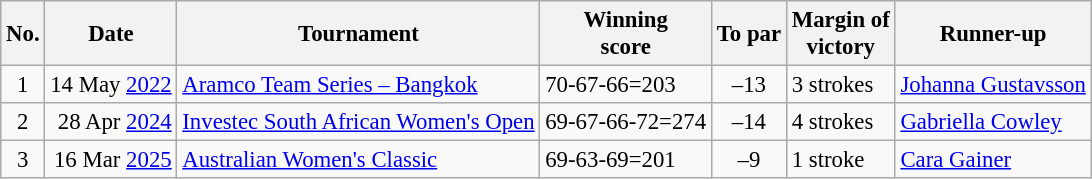<table class="wikitable" style="font-size:95%;">
<tr>
<th>No.</th>
<th>Date</th>
<th>Tournament</th>
<th>Winning<br>score</th>
<th>To par</th>
<th>Margin of<br>victory</th>
<th>Runner-up</th>
</tr>
<tr>
<td align=center>1</td>
<td align=right>14 May <a href='#'>2022</a></td>
<td><a href='#'>Aramco Team Series – Bangkok</a></td>
<td>70-67-66=203</td>
<td align=center>–13</td>
<td>3 strokes</td>
<td> <a href='#'>Johanna Gustavsson</a></td>
</tr>
<tr>
<td align=center>2</td>
<td align=right>28 Apr <a href='#'>2024</a></td>
<td><a href='#'>Investec South African Women's Open</a></td>
<td>69-67-66-72=274</td>
<td align=center>–14</td>
<td>4 strokes</td>
<td> <a href='#'>Gabriella Cowley</a></td>
</tr>
<tr>
<td align=center>3</td>
<td align=right>16 Mar <a href='#'>2025</a></td>
<td><a href='#'>Australian Women's Classic</a></td>
<td>69-63-69=201</td>
<td align=center>–9</td>
<td>1 stroke</td>
<td> <a href='#'>Cara Gainer</a></td>
</tr>
</table>
